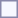<table style="border:1px solid #8888aa; background-color:#f7f8ff; padding:5px; font-size:95%; margin: 0px 12px 12px 0px;">
</table>
